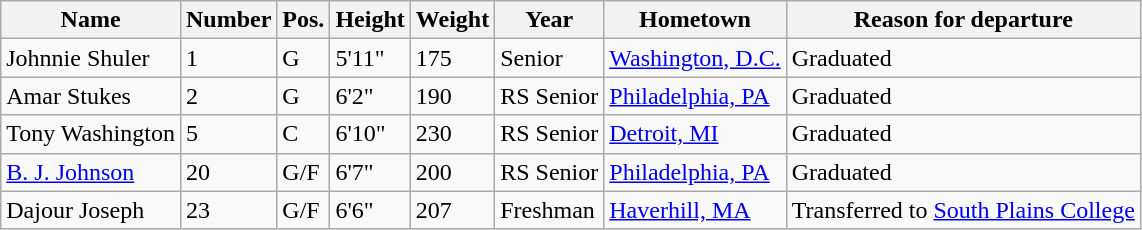<table class="wikitable sortable" border="1">
<tr>
<th>Name</th>
<th>Number</th>
<th>Pos.</th>
<th>Height</th>
<th>Weight</th>
<th>Year</th>
<th>Hometown</th>
<th class="unsortable">Reason for departure</th>
</tr>
<tr>
<td>Johnnie Shuler</td>
<td>1</td>
<td>G</td>
<td>5'11"</td>
<td>175</td>
<td>Senior</td>
<td><a href='#'>Washington, D.C.</a></td>
<td>Graduated</td>
</tr>
<tr>
<td>Amar Stukes</td>
<td>2</td>
<td>G</td>
<td>6'2"</td>
<td>190</td>
<td>RS Senior</td>
<td><a href='#'>Philadelphia, PA</a></td>
<td>Graduated</td>
</tr>
<tr>
<td>Tony Washington</td>
<td>5</td>
<td>C</td>
<td>6'10"</td>
<td>230</td>
<td>RS Senior</td>
<td><a href='#'>Detroit, MI</a></td>
<td>Graduated</td>
</tr>
<tr>
<td><a href='#'>B. J. Johnson</a></td>
<td>20</td>
<td>G/F</td>
<td>6'7"</td>
<td>200</td>
<td>RS Senior</td>
<td><a href='#'>Philadelphia, PA</a></td>
<td>Graduated</td>
</tr>
<tr>
<td>Dajour Joseph</td>
<td>23</td>
<td>G/F</td>
<td>6'6"</td>
<td>207</td>
<td>Freshman</td>
<td><a href='#'>Haverhill, MA</a></td>
<td>Transferred to <a href='#'>South Plains College</a></td>
</tr>
</table>
